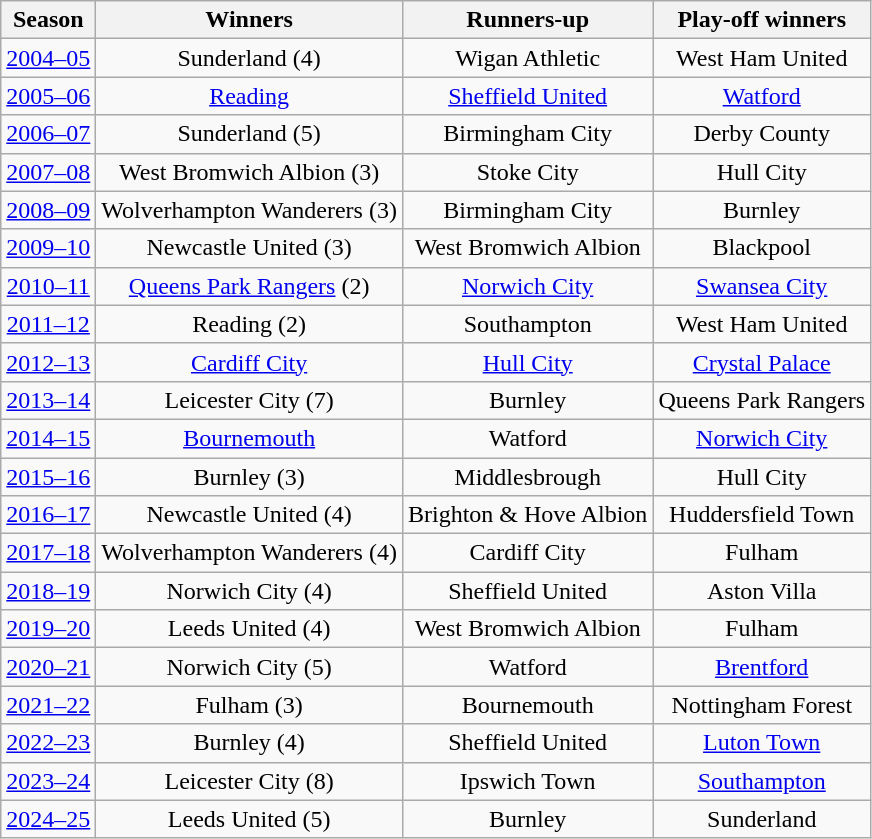<table class="wikitable" style="text-align:center;">
<tr>
<th>Season</th>
<th>Winners</th>
<th>Runners-up</th>
<th>Play-off winners</th>
</tr>
<tr>
<td><a href='#'>2004–05</a></td>
<td>Sunderland (4)</td>
<td>Wigan Athletic</td>
<td>West Ham United</td>
</tr>
<tr>
<td><a href='#'>2005–06</a></td>
<td><a href='#'>Reading</a></td>
<td><a href='#'>Sheffield United</a></td>
<td><a href='#'>Watford</a></td>
</tr>
<tr>
<td><a href='#'>2006–07</a></td>
<td>Sunderland (5)</td>
<td>Birmingham City</td>
<td>Derby County</td>
</tr>
<tr>
<td><a href='#'>2007–08</a></td>
<td>West Bromwich Albion (3)</td>
<td>Stoke City</td>
<td>Hull City</td>
</tr>
<tr>
<td><a href='#'>2008–09</a></td>
<td>Wolverhampton Wanderers (3)</td>
<td>Birmingham City</td>
<td>Burnley</td>
</tr>
<tr>
<td><a href='#'>2009–10</a></td>
<td>Newcastle United (3)</td>
<td>West Bromwich Albion</td>
<td>Blackpool</td>
</tr>
<tr>
<td><a href='#'>2010–11</a></td>
<td><a href='#'>Queens Park Rangers</a> (2)</td>
<td><a href='#'>Norwich City</a></td>
<td><a href='#'>Swansea City</a></td>
</tr>
<tr>
<td><a href='#'>2011–12</a></td>
<td>Reading (2)</td>
<td>Southampton</td>
<td>West Ham United</td>
</tr>
<tr>
<td><a href='#'>2012–13</a></td>
<td><a href='#'>Cardiff City</a></td>
<td><a href='#'>Hull City</a></td>
<td><a href='#'>Crystal Palace</a></td>
</tr>
<tr>
<td><a href='#'>2013–14</a></td>
<td>Leicester City (7)</td>
<td>Burnley</td>
<td>Queens Park Rangers</td>
</tr>
<tr>
<td><a href='#'>2014–15</a></td>
<td><a href='#'>Bournemouth</a></td>
<td>Watford</td>
<td><a href='#'>Norwich City</a></td>
</tr>
<tr>
<td><a href='#'>2015–16</a></td>
<td>Burnley (3)</td>
<td>Middlesbrough</td>
<td>Hull City</td>
</tr>
<tr>
<td><a href='#'>2016–17</a></td>
<td>Newcastle United (4)</td>
<td>Brighton & Hove Albion</td>
<td>Huddersfield Town</td>
</tr>
<tr>
<td><a href='#'>2017–18</a></td>
<td>Wolverhampton Wanderers (4)</td>
<td>Cardiff City</td>
<td>Fulham</td>
</tr>
<tr>
<td><a href='#'>2018–19</a></td>
<td>Norwich City (4)</td>
<td>Sheffield United</td>
<td>Aston Villa</td>
</tr>
<tr>
<td><a href='#'>2019–20</a></td>
<td>Leeds United (4)</td>
<td>West Bromwich Albion</td>
<td>Fulham</td>
</tr>
<tr>
<td><a href='#'>2020–21</a></td>
<td>Norwich City (5)</td>
<td>Watford</td>
<td><a href='#'>Brentford</a></td>
</tr>
<tr>
<td><a href='#'>2021–22</a></td>
<td>Fulham (3)</td>
<td>Bournemouth</td>
<td>Nottingham Forest</td>
</tr>
<tr>
<td><a href='#'>2022–23</a></td>
<td>Burnley (4)</td>
<td>Sheffield United</td>
<td><a href='#'>Luton Town</a></td>
</tr>
<tr>
<td><a href='#'>2023–24</a></td>
<td>Leicester City (8)</td>
<td>Ipswich Town</td>
<td><a href='#'>Southampton</a></td>
</tr>
<tr>
<td><a href='#'>2024–25</a></td>
<td>Leeds United (5)</td>
<td>Burnley</td>
<td>Sunderland</td>
</tr>
</table>
